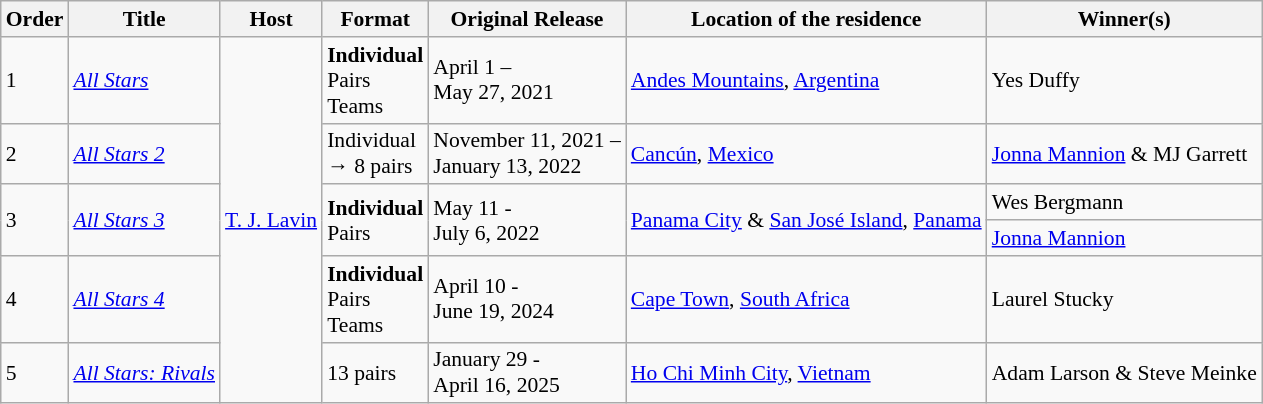<table class="wikitable" style="font-size:90%">
<tr>
<th>Order</th>
<th>Title</th>
<th>Host</th>
<th>Format</th>
<th>Original Release</th>
<th>Location of the residence</th>
<th>Winner(s)</th>
</tr>
<tr>
<td>1</td>
<td><em><a href='#'>All Stars</a></em></td>
<td rowspan="6"><a href='#'>T. J. Lavin</a></td>
<td><strong>Individual</strong><br>Pairs<br>Teams</td>
<td>April 1 –<br>May 27, 2021</td>
<td><a href='#'>Andes Mountains</a>, <a href='#'>Argentina</a></td>
<td> Yes Duffy</td>
</tr>
<tr>
<td>2</td>
<td><em><a href='#'>All Stars 2</a></em></td>
<td>Individual<br>→ 8 pairs</td>
<td>November 11, 2021 –<br>January 13, 2022</td>
<td><a href='#'>Cancún</a>, <a href='#'>Mexico</a></td>
<td> <a href='#'>Jonna Mannion</a> & MJ Garrett</td>
</tr>
<tr>
<td rowspan="2">3</td>
<td rowspan="2"><em><a href='#'>All Stars 3</a></em></td>
<td rowspan="2"><strong>Individual</strong><br>Pairs</td>
<td rowspan="2">May 11 -<br>July 6, 2022</td>
<td rowspan="2"><a href='#'>Panama City</a> & <a href='#'>San José Island</a>, <a href='#'>Panama</a></td>
<td> Wes Bergmann</td>
</tr>
<tr>
<td> <a href='#'>Jonna Mannion</a></td>
</tr>
<tr>
<td>4</td>
<td><em><a href='#'>All Stars 4</a></em></td>
<td><strong>Individual</strong><br>Pairs<br>Teams</td>
<td>April 10 -<br>June 19, 2024</td>
<td><a href='#'>Cape Town</a>, <a href='#'>South Africa</a></td>
<td> Laurel Stucky</td>
</tr>
<tr>
<td>5</td>
<td><em><a href='#'>All Stars: Rivals</a></em></td>
<td>13 pairs</td>
<td>January 29 -<br>April 16, 2025</td>
<td><a href='#'>Ho Chi Minh City</a>, <a href='#'>Vietnam</a></td>
<td> Adam Larson & Steve Meinke</td>
</tr>
</table>
